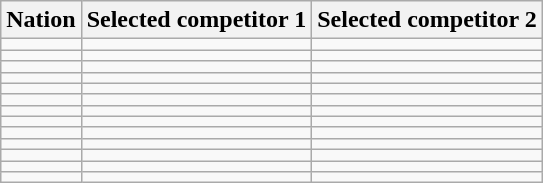<table class="wikitable">
<tr>
<th>Nation</th>
<th>Selected competitor 1</th>
<th>Selected competitor 2</th>
</tr>
<tr>
<td></td>
<td></td>
<td></td>
</tr>
<tr>
<td></td>
<td></td>
<td></td>
</tr>
<tr>
<td></td>
<td></td>
<td></td>
</tr>
<tr>
<td></td>
<td></td>
<td></td>
</tr>
<tr>
<td></td>
<td></td>
<td></td>
</tr>
<tr>
<td></td>
<td></td>
<td></td>
</tr>
<tr>
<td></td>
<td></td>
<td></td>
</tr>
<tr>
<td></td>
<td></td>
<td></td>
</tr>
<tr>
<td></td>
<td></td>
<td></td>
</tr>
<tr>
<td></td>
<td></td>
<td></td>
</tr>
<tr>
<td></td>
<td></td>
<td></td>
</tr>
<tr>
<td></td>
<td></td>
<td></td>
</tr>
<tr>
<td></td>
<td></td>
<td></td>
</tr>
</table>
